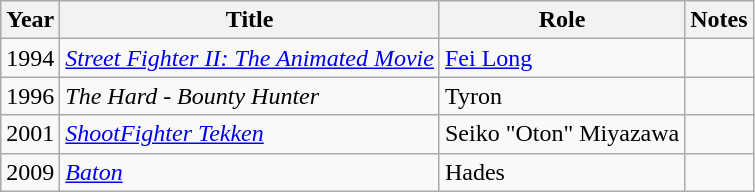<table class="wikitable sortable">
<tr>
<th>Year</th>
<th>Title</th>
<th>Role</th>
<th>Notes</th>
</tr>
<tr>
<td>1994</td>
<td><em><a href='#'>Street Fighter II: The Animated Movie</a></em></td>
<td><a href='#'>Fei Long</a></td>
<td></td>
</tr>
<tr>
<td>1996</td>
<td><em>The Hard - Bounty Hunter</em></td>
<td>Tyron</td>
<td></td>
</tr>
<tr>
<td>2001</td>
<td><em><a href='#'>ShootFighter Tekken</a></em></td>
<td>Seiko "Oton" Miyazawa</td>
<td></td>
</tr>
<tr>
<td>2009</td>
<td><em><a href='#'>Baton</a></em></td>
<td>Hades</td>
<td></td>
</tr>
</table>
